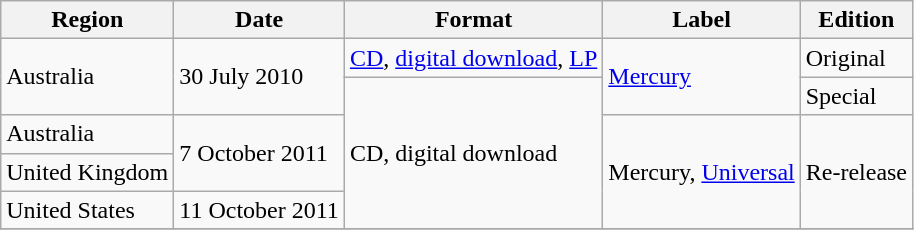<table class="wikitable">
<tr>
<th scope="col">Region</th>
<th scope="col">Date</th>
<th scope="col">Format</th>
<th scope="col">Label</th>
<th scope="col">Edition</th>
</tr>
<tr>
<td rowspan="2">Australia</td>
<td rowspan="2">30 July 2010</td>
<td><a href='#'>CD</a>, <a href='#'>digital download</a>, <a href='#'>LP</a></td>
<td rowspan="2"><a href='#'>Mercury</a></td>
<td>Original</td>
</tr>
<tr>
<td rowspan="4">CD, digital download</td>
<td>Special</td>
</tr>
<tr>
<td>Australia</td>
<td rowspan="2">7 October 2011</td>
<td rowspan="3">Mercury, <a href='#'>Universal</a></td>
<td rowspan="3">Re-release</td>
</tr>
<tr>
<td>United Kingdom</td>
</tr>
<tr>
<td>United States</td>
<td>11 October 2011</td>
</tr>
<tr>
</tr>
</table>
